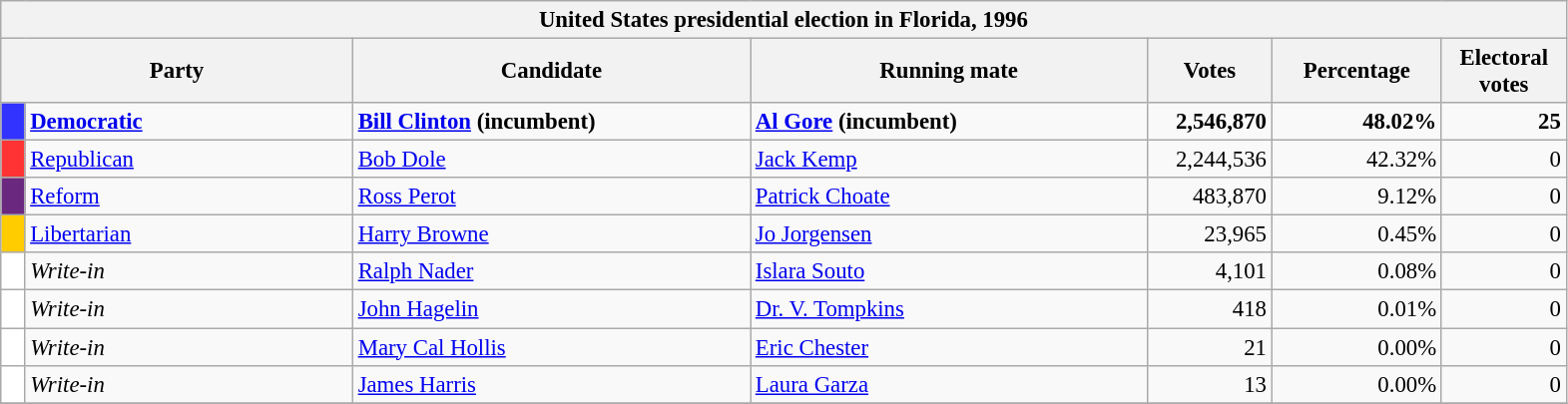<table class="wikitable" style="font-size: 95%;">
<tr>
<th colspan="7">United States presidential election in Florida, 1996</th>
</tr>
<tr>
<th colspan="2" style="width: 15em">Party</th>
<th style="width: 17em">Candidate</th>
<th style="width: 17em">Running mate</th>
<th style="width: 5em">Votes</th>
<th style="width: 7em">Percentage</th>
<th style="width: 5em">Electoral votes</th>
</tr>
<tr>
<th style="background-color:#3333FF; width: 3px"></th>
<td style="width: 130px"><strong><a href='#'>Democratic</a></strong></td>
<td><strong><a href='#'>Bill Clinton</a></strong> <strong>(incumbent)</strong></td>
<td><strong><a href='#'>Al Gore</a></strong> <strong>(incumbent)</strong></td>
<td align="right"><strong>2,546,870</strong></td>
<td align="right"><strong>48.02%</strong></td>
<td align="right"><strong>25</strong></td>
</tr>
<tr>
<th style="background-color:#FF3333; width: 3px"></th>
<td style="width: 130px"><a href='#'>Republican</a></td>
<td><a href='#'>Bob Dole</a></td>
<td><a href='#'>Jack Kemp</a></td>
<td align="right">2,244,536</td>
<td align="right">42.32%</td>
<td align="right">0</td>
</tr>
<tr>
<th style="background-color:#6A287E; width: 3px"></th>
<td style="width: 130px"><a href='#'>Reform</a></td>
<td><a href='#'>Ross Perot</a></td>
<td><a href='#'>Patrick Choate</a></td>
<td align="right">483,870</td>
<td align="right">9.12%</td>
<td align="right">0</td>
</tr>
<tr>
<th style="background-color:#FFCC00; width: 3px"></th>
<td style="width: 130px"><a href='#'>Libertarian</a></td>
<td><a href='#'>Harry Browne</a></td>
<td><a href='#'>Jo Jorgensen</a></td>
<td align="right">23,965</td>
<td align="right">0.45%</td>
<td align="right">0</td>
</tr>
<tr>
<th style="background-color:#FFFFFF; width: 3px"></th>
<td style="width: 130px"><em>Write-in</em></td>
<td><a href='#'>Ralph Nader</a></td>
<td><a href='#'>Islara Souto</a></td>
<td align="right">4,101</td>
<td align="right">0.08%</td>
<td align="right">0</td>
</tr>
<tr>
<th style="background-color:#FFFFFF; width: 3px"></th>
<td style="width: 130px"><em>Write-in</em></td>
<td><a href='#'>John Hagelin</a></td>
<td><a href='#'>Dr. V. Tompkins</a></td>
<td align="right">418</td>
<td align="right">0.01%</td>
<td align="right">0</td>
</tr>
<tr>
<th style="background-color:#FFFFFF; width: 3px"></th>
<td style="width: 130px"><em>Write-in</em></td>
<td><a href='#'>Mary Cal Hollis</a></td>
<td><a href='#'>Eric Chester</a></td>
<td align="right">21</td>
<td align="right">0.00%</td>
<td align="right">0</td>
</tr>
<tr>
<th style="background-color:#FFFFFF; width: 3px"></th>
<td style="width: 130px"><em>Write-in</em></td>
<td><a href='#'>James Harris</a></td>
<td><a href='#'>Laura Garza</a></td>
<td align="right">13</td>
<td align="right">0.00%</td>
<td align="right">0</td>
</tr>
<tr>
</tr>
</table>
